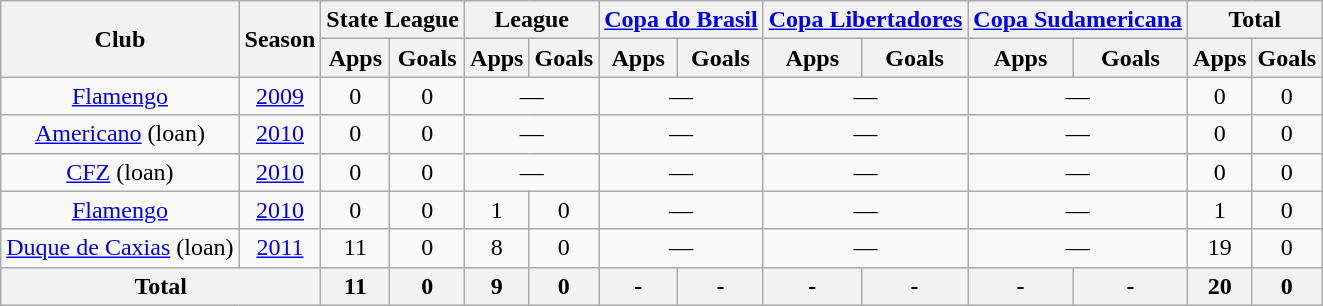<table class="wikitable" style="text-align: center;">
<tr>
<th rowspan="2">Club</th>
<th rowspan="2">Season</th>
<th colspan="2">State League</th>
<th colspan="2">League</th>
<th colspan="2"><a href='#'>Copa do Brasil</a></th>
<th colspan="2"><a href='#'>Copa Libertadores</a></th>
<th colspan="2"><a href='#'>Copa Sudamericana</a></th>
<th colspan="2">Total</th>
</tr>
<tr>
<th>Apps</th>
<th>Goals</th>
<th>Apps</th>
<th>Goals</th>
<th>Apps</th>
<th>Goals</th>
<th>Apps</th>
<th>Goals</th>
<th>Apps</th>
<th>Goals</th>
<th>Apps</th>
<th>Goals</th>
</tr>
<tr>
<td><a href='#'>Flamengo</a></td>
<td><a href='#'>2009</a></td>
<td>0</td>
<td>0</td>
<td colspan="2">—</td>
<td colspan="2">—</td>
<td colspan="2">—</td>
<td colspan="2">—</td>
<td>0</td>
<td>0</td>
</tr>
<tr>
<td><a href='#'>Americano</a> (loan)</td>
<td><a href='#'>2010</a></td>
<td>0</td>
<td>0</td>
<td colspan="2">—</td>
<td colspan="2">—</td>
<td colspan="2">—</td>
<td colspan="2">—</td>
<td>0</td>
<td>0</td>
</tr>
<tr>
<td><a href='#'>CFZ</a> (loan)</td>
<td><a href='#'>2010</a></td>
<td>0</td>
<td>0</td>
<td colspan="2">—</td>
<td colspan="2">—</td>
<td colspan="2">—</td>
<td colspan="2">—</td>
<td>0</td>
<td>0</td>
</tr>
<tr>
<td><a href='#'>Flamengo</a></td>
<td><a href='#'>2010</a></td>
<td>0</td>
<td>0</td>
<td>1</td>
<td>0</td>
<td colspan="2">—</td>
<td colspan="2">—</td>
<td colspan="2">—</td>
<td>1</td>
<td>0</td>
</tr>
<tr>
<td><a href='#'>Duque de Caxias</a> (loan)</td>
<td><a href='#'>2011</a></td>
<td>11</td>
<td>0</td>
<td>8</td>
<td>0</td>
<td colspan="2">—</td>
<td colspan="2">—</td>
<td colspan="2">—</td>
<td>19</td>
<td>0</td>
</tr>
<tr>
<th colspan="2">Total</th>
<th>11</th>
<th>0</th>
<th>9</th>
<th>0</th>
<th>-</th>
<th>-</th>
<th>-</th>
<th>-</th>
<th>-</th>
<th>-</th>
<th>20</th>
<th>0</th>
</tr>
</table>
